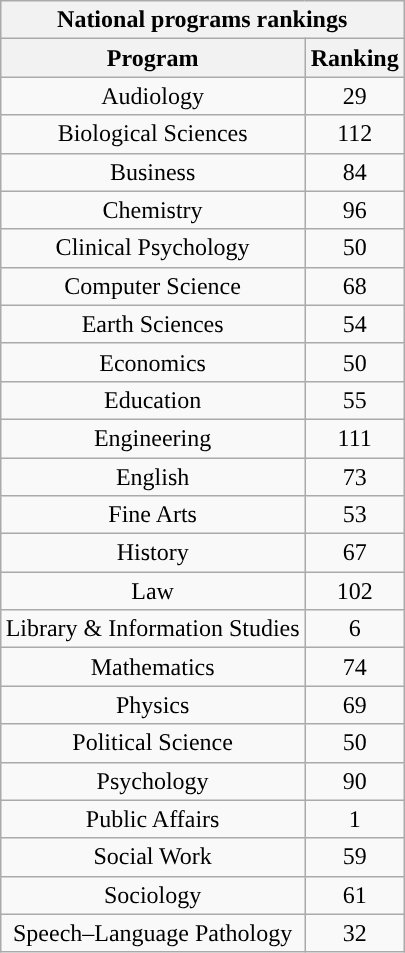<table class="wikitable sortable collapsible collapsed" style="float:right; text-align:center">
<tr>
<th colspan=4>National programs rankings</th>
</tr>
<tr>
<th>Program</th>
<th>Ranking</th>
</tr>
<tr>
<td>Audiology</td>
<td>29</td>
</tr>
<tr>
<td>Biological Sciences</td>
<td>112</td>
</tr>
<tr>
<td>Business</td>
<td>84</td>
</tr>
<tr>
<td>Chemistry</td>
<td>96</td>
</tr>
<tr>
<td>Clinical Psychology</td>
<td>50</td>
</tr>
<tr>
<td>Computer Science</td>
<td>68</td>
</tr>
<tr>
<td>Earth Sciences</td>
<td>54</td>
</tr>
<tr>
<td>Economics</td>
<td>50</td>
</tr>
<tr>
<td>Education</td>
<td>55</td>
</tr>
<tr>
<td>Engineering</td>
<td>111</td>
</tr>
<tr>
<td>English</td>
<td>73</td>
</tr>
<tr>
<td>Fine Arts</td>
<td>53</td>
</tr>
<tr>
<td>History</td>
<td>67</td>
</tr>
<tr>
<td>Law</td>
<td>102</td>
</tr>
<tr>
<td>Library & Information Studies</td>
<td>6</td>
</tr>
<tr>
<td>Mathematics</td>
<td>74</td>
</tr>
<tr>
<td>Physics</td>
<td>69</td>
</tr>
<tr>
<td>Political Science</td>
<td>50</td>
</tr>
<tr>
<td>Psychology</td>
<td>90</td>
</tr>
<tr>
<td>Public Affairs</td>
<td>1</td>
</tr>
<tr>
<td>Social Work</td>
<td>59</td>
</tr>
<tr>
<td>Sociology</td>
<td>61</td>
</tr>
<tr>
<td>Speech–Language Pathology</td>
<td>32</td>
</tr>
</table>
